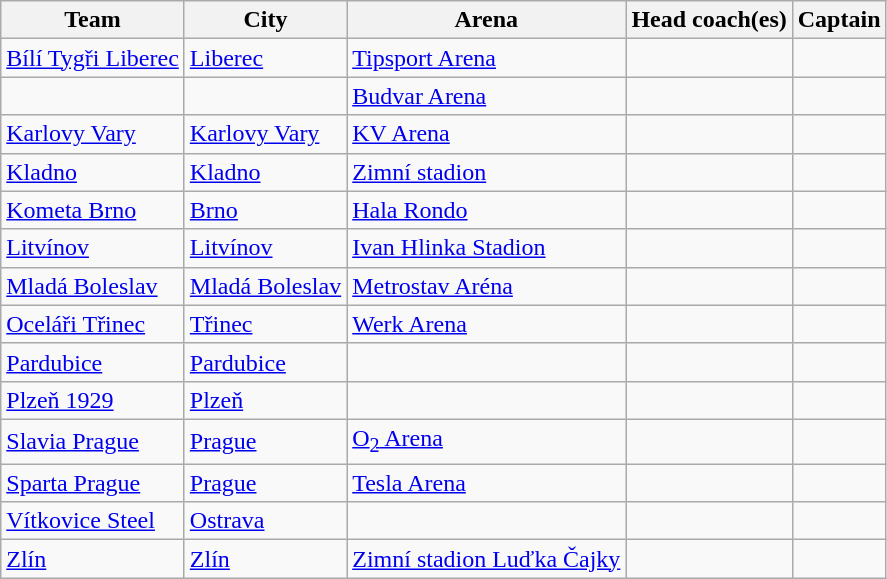<table class="wikitable sortable">
<tr>
<th>Team</th>
<th>City</th>
<th>Arena</th>
<th>Head coach(es)</th>
<th>Captain</th>
</tr>
<tr>
<td><a href='#'>Bílí Tygři Liberec</a></td>
<td><a href='#'>Liberec</a></td>
<td><a href='#'>Tipsport Arena</a></td>
<td></td>
<td></td>
</tr>
<tr>
<td></td>
<td></td>
<td><a href='#'>Budvar Arena</a></td>
<td></td>
<td></td>
</tr>
<tr>
<td><a href='#'>Karlovy Vary</a></td>
<td><a href='#'>Karlovy Vary</a></td>
<td><a href='#'>KV Arena</a></td>
<td></td>
<td></td>
</tr>
<tr>
<td><a href='#'>Kladno</a></td>
<td><a href='#'>Kladno</a></td>
<td><a href='#'>Zimní stadion</a></td>
<td></td>
<td></td>
</tr>
<tr>
<td><a href='#'>Kometa Brno</a></td>
<td><a href='#'>Brno</a></td>
<td><a href='#'>Hala Rondo</a></td>
<td></td>
<td></td>
</tr>
<tr>
<td><a href='#'>Litvínov</a></td>
<td><a href='#'>Litvínov</a></td>
<td><a href='#'>Ivan Hlinka Stadion</a></td>
<td><br></td>
<td></td>
</tr>
<tr>
<td><a href='#'>Mladá Boleslav</a></td>
<td><a href='#'>Mladá Boleslav</a></td>
<td><a href='#'>Metrostav Aréna</a></td>
<td></td>
<td></td>
</tr>
<tr>
<td><a href='#'>Oceláři Třinec</a></td>
<td><a href='#'>Třinec</a></td>
<td><a href='#'>Werk Arena</a></td>
<td></td>
<td></td>
</tr>
<tr>
<td><a href='#'>Pardubice</a></td>
<td><a href='#'>Pardubice</a></td>
<td></td>
<td></td>
<td></td>
</tr>
<tr>
<td><a href='#'>Plzeň 1929</a></td>
<td><a href='#'>Plzeň</a></td>
<td></td>
<td><br></td>
<td></td>
</tr>
<tr>
<td><a href='#'>Slavia Prague</a></td>
<td><a href='#'>Prague</a></td>
<td><a href='#'>O<sub>2</sub> Arena</a></td>
<td></td>
<td></td>
</tr>
<tr>
<td><a href='#'>Sparta Prague</a></td>
<td><a href='#'>Prague</a></td>
<td><a href='#'>Tesla Arena</a></td>
<td><br></td>
<td></td>
</tr>
<tr>
<td><a href='#'>Vítkovice Steel</a></td>
<td><a href='#'>Ostrava</a></td>
<td></td>
<td></td>
<td></td>
</tr>
<tr>
<td><a href='#'>Zlín</a></td>
<td><a href='#'>Zlín</a></td>
<td><a href='#'>Zimní stadion Luďka Čajky</a></td>
<td></td>
<td></td>
</tr>
</table>
